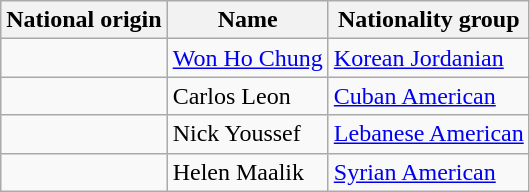<table class="wikitable">
<tr>
<th>National origin</th>
<th>Name</th>
<th>Nationality group</th>
</tr>
<tr>
<td></td>
<td><a href='#'>Won Ho Chung</a></td>
<td><a href='#'>Korean Jordanian</a></td>
</tr>
<tr>
<td></td>
<td>Carlos Leon</td>
<td><a href='#'>Cuban American</a></td>
</tr>
<tr>
<td></td>
<td>Nick Youssef</td>
<td><a href='#'>Lebanese American</a></td>
</tr>
<tr>
<td></td>
<td>Helen Maalik</td>
<td><a href='#'>Syrian American</a></td>
</tr>
</table>
